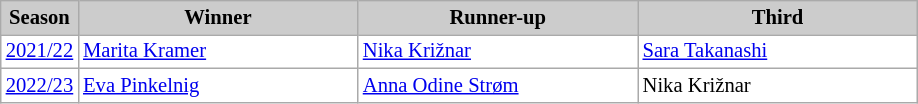<table class="wikitable plainrowheaders" style="background:#fff; font-size:86%; line-height:16px; border:grey solid 1px; border-collapse:collapse;">
<tr style="background:#ccc; text-align:center;">
<th style="background:#ccc;" width="40">Season</th>
<th style="background:#ccc;" width="180">Winner</th>
<th style="background:#ccc;" width="180">Runner-up</th>
<th style="background:#ccc;" width="180">Third</th>
</tr>
<tr>
<td align=center><a href='#'>2021/22</a></td>
<td> <a href='#'>Marita Kramer</a></td>
<td> <a href='#'>Nika Križnar</a></td>
<td> <a href='#'>Sara Takanashi</a></td>
</tr>
<tr>
<td align=center><a href='#'>2022/23</a></td>
<td> <a href='#'>Eva Pinkelnig</a></td>
<td> <a href='#'>Anna Odine Strøm</a></td>
<td> Nika Križnar</td>
</tr>
</table>
